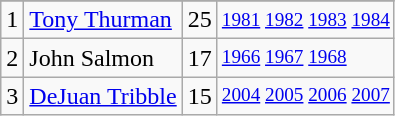<table class="wikitable">
<tr>
</tr>
<tr>
<td>1</td>
<td><a href='#'>Tony Thurman</a></td>
<td>25</td>
<td style="font-size:80%;"><a href='#'>1981</a> <a href='#'>1982</a> <a href='#'>1983</a> <a href='#'>1984</a></td>
</tr>
<tr>
<td>2</td>
<td>John Salmon</td>
<td>17</td>
<td style="font-size:80%;"><a href='#'>1966</a> <a href='#'>1967</a> <a href='#'>1968</a></td>
</tr>
<tr>
<td>3</td>
<td><a href='#'>DeJuan Tribble</a></td>
<td>15</td>
<td style="font-size:80%;"><a href='#'>2004</a> <a href='#'>2005</a> <a href='#'>2006</a> <a href='#'>2007</a></td>
</tr>
</table>
